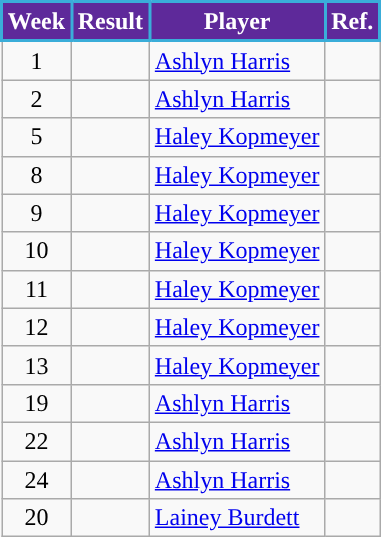<table class="wikitable" style="text-align:center;">
<tr>
<th style="background:#5E299A; color:white; border:2px solid #3aadd9;">Week</th>
<th style="background:#5E299A; color:white; border:2px solid #3aadd9;">Result</th>
<th style="background:#5E299A; color:white; border:2px solid #3aadd9;">Player</th>
<th style="background:#5E299A; color:white; border:2px solid #3aadd9;">Ref.</th>
</tr>
<tr>
<td>1</td>
<td></td>
<td align="left"> <a href='#'>Ashlyn Harris</a></td>
<td></td>
</tr>
<tr>
<td>2</td>
<td></td>
<td align="left"> <a href='#'>Ashlyn Harris</a></td>
<td></td>
</tr>
<tr>
<td>5</td>
<td></td>
<td align="left"> <a href='#'>Haley Kopmeyer</a></td>
<td></td>
</tr>
<tr>
<td>8</td>
<td></td>
<td align="left"> <a href='#'>Haley Kopmeyer</a></td>
<td></td>
</tr>
<tr>
<td>9</td>
<td></td>
<td align="left"> <a href='#'>Haley Kopmeyer</a></td>
<td></td>
</tr>
<tr>
<td>10</td>
<td></td>
<td align="left"> <a href='#'>Haley Kopmeyer</a></td>
<td></td>
</tr>
<tr>
<td>11</td>
<td></td>
<td align="left"> <a href='#'>Haley Kopmeyer</a></td>
<td></td>
</tr>
<tr>
<td>12</td>
<td></td>
<td align="left"> <a href='#'>Haley Kopmeyer</a></td>
<td></td>
</tr>
<tr>
<td>13</td>
<td></td>
<td align="left"> <a href='#'>Haley Kopmeyer</a></td>
<td></td>
</tr>
<tr>
<td>19</td>
<td></td>
<td align="left"> <a href='#'>Ashlyn Harris</a></td>
<td></td>
</tr>
<tr>
<td>22</td>
<td></td>
<td align="left"> <a href='#'>Ashlyn Harris</a></td>
<td></td>
</tr>
<tr>
<td>24</td>
<td></td>
<td align="left"> <a href='#'>Ashlyn Harris</a></td>
<td></td>
</tr>
<tr>
<td>20</td>
<td></td>
<td align="left"> <a href='#'>Lainey Burdett</a></td>
<td></td>
</tr>
</table>
